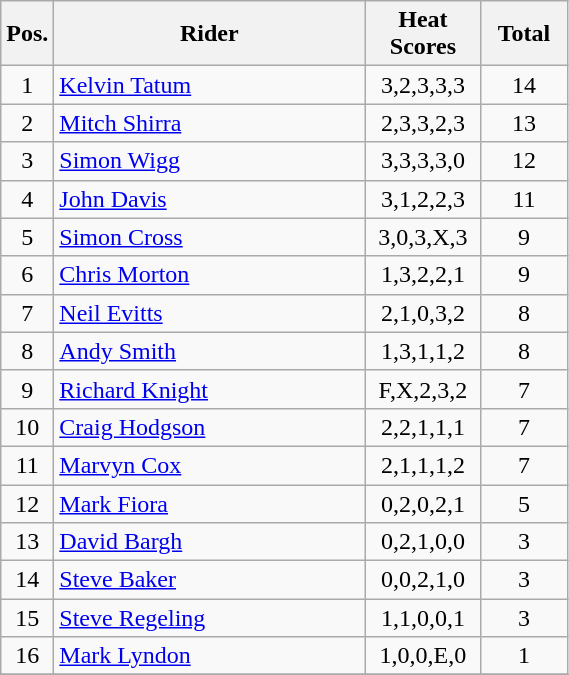<table class=wikitable>
<tr>
<th width=25px>Pos.</th>
<th width=200px>Rider</th>
<th width=70px>Heat Scores</th>
<th width=50px>Total</th>
</tr>
<tr align=center >
<td>1</td>
<td align=left> <a href='#'>Kelvin Tatum</a></td>
<td>3,2,3,3,3</td>
<td>14</td>
</tr>
<tr align=center >
<td>2</td>
<td align=left> <a href='#'>Mitch Shirra</a></td>
<td>2,3,3,2,3</td>
<td>13</td>
</tr>
<tr align=center >
<td>3</td>
<td align=left> <a href='#'>Simon Wigg</a></td>
<td>3,3,3,3,0</td>
<td>12</td>
</tr>
<tr align=center >
<td>4</td>
<td align=left> <a href='#'>John Davis</a></td>
<td>3,1,2,2,3</td>
<td>11</td>
</tr>
<tr align=center >
<td>5</td>
<td align=left> <a href='#'>Simon Cross</a></td>
<td>3,0,3,X,3</td>
<td>9</td>
</tr>
<tr align=center >
<td>6</td>
<td align=left> <a href='#'>Chris Morton</a></td>
<td>1,3,2,2,1</td>
<td>9</td>
</tr>
<tr align=center >
<td>7</td>
<td align=left> <a href='#'>Neil Evitts</a></td>
<td>2,1,0,3,2</td>
<td>8</td>
</tr>
<tr align=center >
<td>8</td>
<td align=left> <a href='#'>Andy Smith</a></td>
<td>1,3,1,1,2</td>
<td>8</td>
</tr>
<tr align=center >
<td>9</td>
<td align=left> <a href='#'>Richard Knight</a></td>
<td>F,X,2,3,2</td>
<td>7</td>
</tr>
<tr align=center >
<td>10</td>
<td align=left> <a href='#'>Craig Hodgson</a></td>
<td>2,2,1,1,1</td>
<td>7</td>
</tr>
<tr align=center >
<td>11</td>
<td align=left> <a href='#'>Marvyn Cox</a></td>
<td>2,1,1,1,2</td>
<td>7</td>
</tr>
<tr align=center >
<td>12</td>
<td align=left> <a href='#'>Mark Fiora</a></td>
<td>0,2,0,2,1</td>
<td>5</td>
</tr>
<tr align=center>
<td>13</td>
<td align=left> <a href='#'>David Bargh</a></td>
<td>0,2,1,0,0</td>
<td>3</td>
</tr>
<tr align=center>
<td>14</td>
<td align=left> <a href='#'>Steve Baker</a></td>
<td>0,0,2,1,0</td>
<td>3</td>
</tr>
<tr align=center>
<td>15</td>
<td align=left> <a href='#'>Steve Regeling</a></td>
<td>1,1,0,0,1</td>
<td>3</td>
</tr>
<tr align=center>
<td>16</td>
<td align=left> <a href='#'>Mark Lyndon</a></td>
<td>1,0,0,E,0</td>
<td>1</td>
</tr>
<tr align=center>
</tr>
</table>
